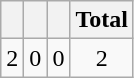<table class="wikitable">
<tr>
<th></th>
<th></th>
<th></th>
<th>Total</th>
</tr>
<tr style="text-align:center;">
<td>2</td>
<td>0</td>
<td>0</td>
<td>2</td>
</tr>
</table>
